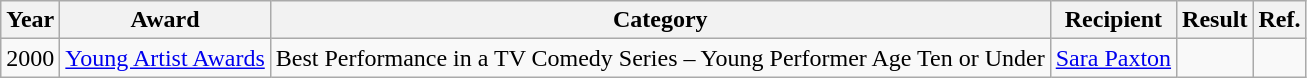<table class="wikitable">
<tr>
<th>Year</th>
<th>Award</th>
<th>Category</th>
<th>Recipient</th>
<th>Result</th>
<th>Ref.</th>
</tr>
<tr>
<td>2000</td>
<td><a href='#'>Young Artist Awards</a></td>
<td>Best Performance in a TV Comedy Series – Young Performer Age Ten or Under</td>
<td><a href='#'>Sara Paxton</a></td>
<td></td>
<td></td>
</tr>
</table>
